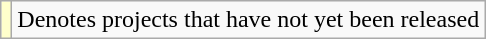<table class="wikitable">
<tr>
<td style="background:#FFFFCC;"></td>
<td>Denotes projects that have not yet been released</td>
</tr>
</table>
